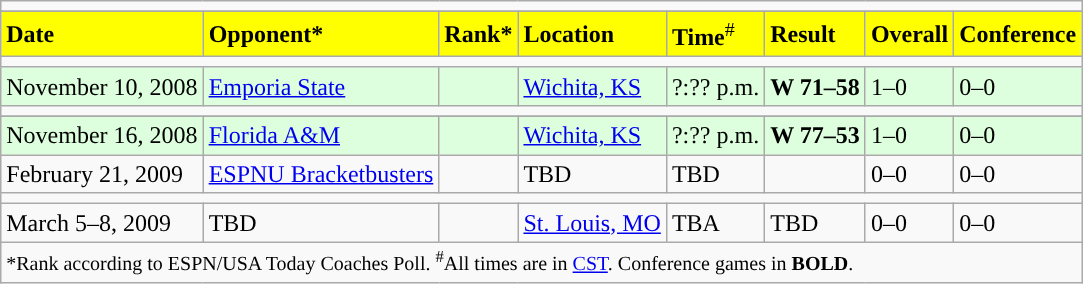<table class="wikitable">
<tr>
<td colspan="8"></td>
</tr>
<tr>
</tr>
<tr>
<td BGCOLOR="#FFFF00"><strong>Date</strong></td>
<td BGCOLOR="#FFFF00"><strong>Opponent*</strong></td>
<td BGCOLOR="#FFFF00"><strong>Rank*</strong></td>
<td BGCOLOR="#FFFF00"><strong>Location</strong></td>
<td BGCOLOR="#FFFF00"><strong>Time</strong><sup>#</sup></td>
<td BGCOLOR="#FFFF00"><strong>Result</strong></td>
<td BGCOLOR="#FFFF00"><strong>Overall</strong></td>
<td BGCOLOR="#FFFF00"><strong>Conference</strong></td>
</tr>
<tr>
<td colspan="8"></td>
</tr>
<tr style="background:#ddffdd; ">
<td>November 10, 2008</td>
<td><a href='#'>Emporia State</a></td>
<td></td>
<td><a href='#'>Wichita, KS</a></td>
<td>?:?? p.m.</td>
<td><strong>W 71–58</strong></td>
<td>1–0</td>
<td>0–0</td>
</tr>
<tr>
<td colspan="8"></td>
</tr>
<tr style="background: ">
</tr>
<tr>
</tr>
<tr style="background:#ddffdd; ">
<td>November 16, 2008</td>
<td><a href='#'>Florida A&M</a></td>
<td></td>
<td><a href='#'>Wichita, KS</a></td>
<td>?:?? p.m.</td>
<td><strong>W 77–53</strong></td>
<td>1–0</td>
<td>0–0</td>
</tr>
<tr>
<td>February 21, 2009</td>
<td><a href='#'>ESPNU Bracketbusters</a></td>
<td></td>
<td>TBD</td>
<td>TBD</td>
<td></td>
<td>0–0</td>
<td>0–0</td>
</tr>
<tr>
<td colspan="8"></td>
</tr>
<tr style="background:">
<td>March 5–8, 2009</td>
<td>TBD</td>
<td></td>
<td><a href='#'>St. Louis, MO</a></td>
<td>TBA</td>
<td>TBD</td>
<td>0–0</td>
<td>0–0</td>
</tr>
<tr>
<td colspan="8"><small>*Rank according to ESPN/USA Today Coaches Poll. <sup>#</sup>All times are in <a href='#'>CST</a>. Conference games in <strong>BOLD</strong>.</small></td>
</tr>
</table>
